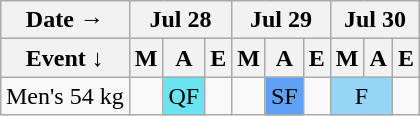<table class="wikitable" style="margin:0.5em auto;">
<tr>
<th>Date →</th>
<th colspan="3">Jul 28</th>
<th colspan="3">Jul 29</th>
<th colspan="3">Jul 30</th>
</tr>
<tr>
<th>Event  ↓</th>
<th>M</th>
<th>A</th>
<th>E</th>
<th>M</th>
<th>A</th>
<th>E</th>
<th>M</th>
<th>A</th>
<th>E</th>
</tr>
<tr>
<td class="event">Men's 54 kg</td>
<td></td>
<td bgcolor="#6be4f2" align=center>QF</td>
<td></td>
<td></td>
<td bgcolor="#5ea2f7" align=center>SF</td>
<td></td>
<td colspan="2" bgcolor="#95d6f7" align=center>F</td>
<td></td>
</tr>
</table>
